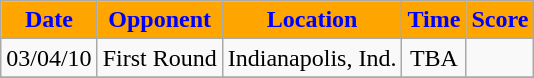<table class="wikitable" style="text-align:center">
<tr>
<th style=" background:orange;color:blue;">Date</th>
<th style=" background:orange;color:blue;">Opponent</th>
<th style=" background:orange;color:blue;">Location</th>
<th style=" background:orange;color:blue;">Time</th>
<th style=" background:orange;color:blue;">Score</th>
</tr>
<tr>
<td>03/04/10</td>
<td>First Round</td>
<td>Indianapolis, Ind.</td>
<td>TBA</td>
<td></td>
</tr>
<tr>
</tr>
</table>
